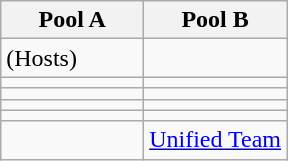<table class="wikitable">
<tr>
<th width=50%>Pool A</th>
<th width=50%>Pool B</th>
</tr>
<tr>
<td> (Hosts)</td>
<td></td>
</tr>
<tr>
<td></td>
<td></td>
</tr>
<tr>
<td></td>
<td></td>
</tr>
<tr>
<td></td>
<td></td>
</tr>
<tr>
<td></td>
<td></td>
</tr>
<tr>
<td></td>
<td> <a href='#'>Unified Team</a></td>
</tr>
</table>
